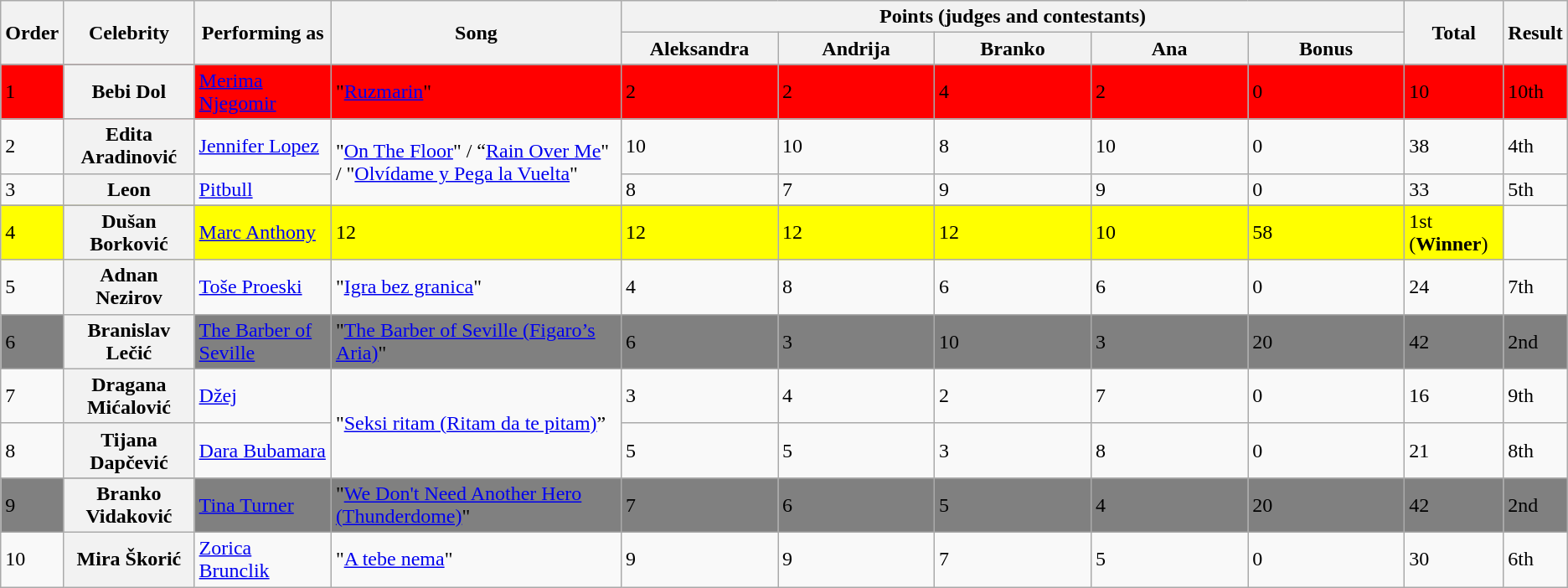<table class=wikitable>
<tr>
<th rowspan="2">Order</th>
<th rowspan="2">Celebrity</th>
<th rowspan="2">Performing as</th>
<th rowspan="2">Song</th>
<th colspan="5" style="width:50%;">Points (judges and contestants)</th>
<th rowspan="2">Total</th>
<th rowspan="2">Result</th>
</tr>
<tr>
<th style="width:10%;">Aleksandra</th>
<th style="width:10%;">Andrija</th>
<th style="width:10%;">Branko</th>
<th style="width:10%;">Ana</th>
<th style="width:10%;">Bonus</th>
</tr>
<tr>
</tr>
<tr bgcolor="red">
<td>1</td>
<th scope="row">Bebi Dol</th>
<td><a href='#'>Merima Njegomir</a></td>
<td>"<a href='#'>Ruzmarin</a>"</td>
<td>2</td>
<td>2</td>
<td>4</td>
<td>2</td>
<td>0</td>
<td>10</td>
<td>10th</td>
</tr>
<tr>
<td>2</td>
<th scope="row">Edita Aradinović</th>
<td><a href='#'>Jennifer Lopez</a></td>
<td rowspan="3">"<a href='#'>On The Floor</a>" / “<a href='#'>Rain Over Me</a>" / "<a href='#'>Olvídame y Pega la Vuelta</a>" </td>
<td>10</td>
<td>10</td>
<td>8</td>
<td>10</td>
<td>0</td>
<td>38</td>
<td>4th</td>
</tr>
<tr>
<td>3</td>
<th scope="row">Leon</th>
<td><a href='#'>Pitbull</a></td>
<td>8</td>
<td>7</td>
<td>9</td>
<td>9</td>
<td>0</td>
<td>33</td>
<td>5th</td>
</tr>
<tr>
</tr>
<tr bgcolor="yellow">
<td>4</td>
<th scope="row">Dušan Borković</th>
<td><a href='#'>Marc Anthony</a></td>
<td>12</td>
<td>12</td>
<td>12</td>
<td>12</td>
<td>10</td>
<td>58</td>
<td>1st (<strong>Winner</strong>)</td>
</tr>
<tr>
<td>5</td>
<th scope="row">Adnan Nezirov</th>
<td><a href='#'>Toše Proeski</a></td>
<td>"<a href='#'>Igra bez granica</a>"</td>
<td>4</td>
<td>8</td>
<td>6</td>
<td>6</td>
<td>0</td>
<td>24</td>
<td>7th</td>
</tr>
<tr bgcolor="grey">
<td>6</td>
<th scope="row">Branislav Lečić</th>
<td><a href='#'>The Barber of Seville</a></td>
<td>"<a href='#'>The Barber of Seville (Figaro’s Aria)</a>"</td>
<td>6</td>
<td>3</td>
<td>10</td>
<td>3</td>
<td>20</td>
<td>42</td>
<td>2nd</td>
</tr>
<tr>
<td>7</td>
<th scope="row">Dragana Mićalović</th>
<td><a href='#'>Džej</a></td>
<td rowspan="2">"<a href='#'>Seksi ritam (Ritam da te pitam)</a>” </td>
<td>3</td>
<td>4</td>
<td>2</td>
<td>7</td>
<td>0</td>
<td>16</td>
<td>9th</td>
</tr>
<tr>
<td>8</td>
<th scope="row">Tijana Dapčević</th>
<td><a href='#'>Dara Bubamara</a></td>
<td>5</td>
<td>5</td>
<td>3</td>
<td>8</td>
<td>0</td>
<td>21</td>
<td>8th</td>
</tr>
<tr>
</tr>
<tr bgcolor="grey">
<td>9</td>
<th scope="row">Branko Vidaković</th>
<td><a href='#'>Tina Turner</a></td>
<td>"<a href='#'>We Don't Need Another Hero (Thunderdome)</a>"</td>
<td>7</td>
<td>6</td>
<td>5</td>
<td>4</td>
<td>20</td>
<td>42</td>
<td>2nd</td>
</tr>
<tr>
<td>10</td>
<th scope="row">Mira Škorić</th>
<td><a href='#'>Zorica Brunclik</a></td>
<td>"<a href='#'>A tebe nema</a>"</td>
<td>9</td>
<td>9</td>
<td>7</td>
<td>5</td>
<td>0</td>
<td>30</td>
<td>6th</td>
</tr>
</table>
